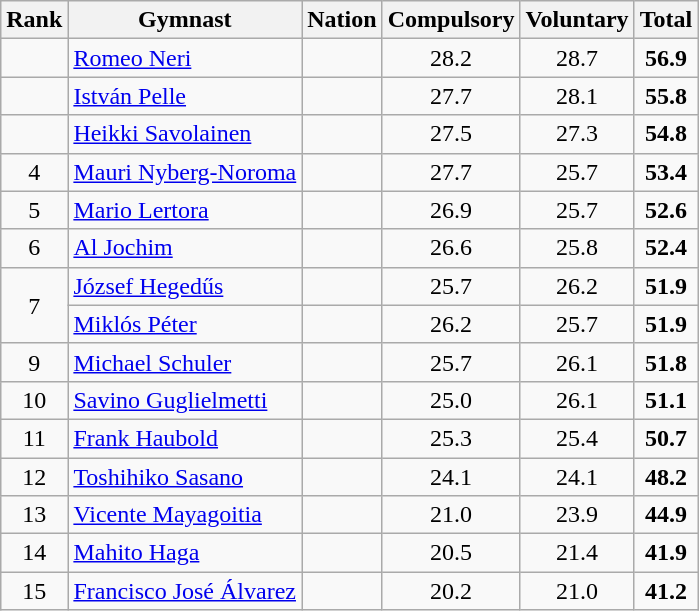<table class="wikitable sortable" style="text-align:center">
<tr>
<th>Rank</th>
<th>Gymnast</th>
<th>Nation</th>
<th>Compulsory</th>
<th>Voluntary</th>
<th>Total</th>
</tr>
<tr>
<td></td>
<td align=left><a href='#'>Romeo Neri</a></td>
<td align=left></td>
<td>28.2</td>
<td>28.7</td>
<td><strong>56.9</strong></td>
</tr>
<tr>
<td></td>
<td align=left><a href='#'>István Pelle</a></td>
<td align=left></td>
<td>27.7</td>
<td>28.1</td>
<td><strong>55.8</strong></td>
</tr>
<tr>
<td></td>
<td align=left><a href='#'>Heikki Savolainen</a></td>
<td align=left></td>
<td>27.5</td>
<td>27.3</td>
<td><strong>54.8</strong></td>
</tr>
<tr>
<td>4</td>
<td align=left><a href='#'>Mauri Nyberg-Noroma</a></td>
<td align=left></td>
<td>27.7</td>
<td>25.7</td>
<td><strong>53.4</strong></td>
</tr>
<tr>
<td>5</td>
<td align=left><a href='#'>Mario Lertora</a></td>
<td align=left></td>
<td>26.9</td>
<td>25.7</td>
<td><strong>52.6</strong></td>
</tr>
<tr>
<td>6</td>
<td align=left><a href='#'>Al Jochim</a></td>
<td align=left></td>
<td>26.6</td>
<td>25.8</td>
<td><strong>52.4</strong></td>
</tr>
<tr>
<td rowspan=2>7</td>
<td align=left><a href='#'>József Hegedűs</a></td>
<td align=left></td>
<td>25.7</td>
<td>26.2</td>
<td><strong>51.9</strong></td>
</tr>
<tr>
<td align=left><a href='#'>Miklós Péter</a></td>
<td align=left></td>
<td>26.2</td>
<td>25.7</td>
<td><strong>51.9</strong></td>
</tr>
<tr>
<td>9</td>
<td align=left><a href='#'>Michael Schuler</a></td>
<td align=left></td>
<td>25.7</td>
<td>26.1</td>
<td><strong>51.8</strong></td>
</tr>
<tr>
<td>10</td>
<td align=left><a href='#'>Savino Guglielmetti</a></td>
<td align=left></td>
<td>25.0</td>
<td>26.1</td>
<td><strong>51.1</strong></td>
</tr>
<tr>
<td>11</td>
<td align=left><a href='#'>Frank Haubold</a></td>
<td align=left></td>
<td>25.3</td>
<td>25.4</td>
<td><strong>50.7</strong></td>
</tr>
<tr>
<td>12</td>
<td align=left><a href='#'>Toshihiko Sasano</a></td>
<td align=left></td>
<td>24.1</td>
<td>24.1</td>
<td><strong>48.2</strong></td>
</tr>
<tr>
<td>13</td>
<td align=left><a href='#'>Vicente Mayagoitia</a></td>
<td align=left></td>
<td>21.0</td>
<td>23.9</td>
<td><strong>44.9</strong></td>
</tr>
<tr>
<td>14</td>
<td align=left><a href='#'>Mahito Haga</a></td>
<td align=left></td>
<td>20.5</td>
<td>21.4</td>
<td><strong>41.9</strong></td>
</tr>
<tr>
<td>15</td>
<td align=left><a href='#'>Francisco José Álvarez</a></td>
<td align=left></td>
<td>20.2</td>
<td>21.0</td>
<td><strong>41.2</strong></td>
</tr>
</table>
